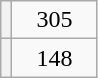<table class="wikitable">
<tr>
<th></th>
<td style="padding-left: 1em; padding-right: 1em">305</td>
</tr>
<tr>
<th></th>
<td style="padding-left: 1em; padding-right: 1em">148</td>
</tr>
</table>
